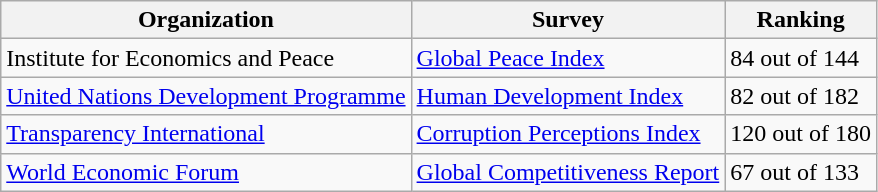<table class="wikitable">
<tr>
<th>Organization</th>
<th>Survey</th>
<th>Ranking</th>
</tr>
<tr>
<td>Institute for Economics and Peace</td>
<td><a href='#'>Global Peace Index</a></td>
<td>84 out of 144</td>
</tr>
<tr>
<td><a href='#'>United Nations Development Programme</a></td>
<td><a href='#'>Human Development Index</a></td>
<td>82 out of 182</td>
</tr>
<tr>
<td><a href='#'>Transparency International</a></td>
<td><a href='#'>Corruption Perceptions Index</a></td>
<td>120 out of 180</td>
</tr>
<tr>
<td><a href='#'>World Economic Forum</a></td>
<td><a href='#'>Global Competitiveness Report</a></td>
<td>67 out of 133</td>
</tr>
</table>
